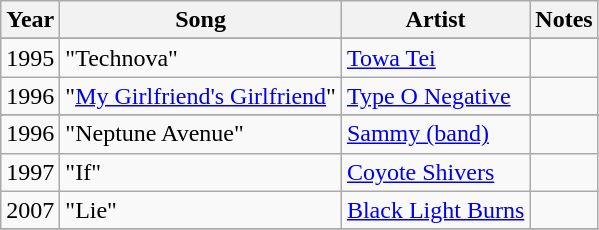<table class="wikitable sortable">
<tr>
<th>Year</th>
<th>Song</th>
<th>Artist</th>
<th>Notes</th>
</tr>
<tr>
</tr>
<tr>
<td>1995</td>
<td>"Technova"</td>
<td><a href='#'>Towa Tei</a></td>
<td></td>
</tr>
<tr>
<td>1996</td>
<td>"<a href='#'>My Girlfriend's Girlfriend</a>"</td>
<td><a href='#'>Type O Negative</a></td>
<td></td>
</tr>
<tr>
</tr>
<tr>
<td>1996</td>
<td>"Neptune Avenue"</td>
<td><a href='#'>Sammy (band)</a></td>
<td></td>
</tr>
<tr>
<td>1997</td>
<td>"If"</td>
<td><a href='#'>Coyote Shivers</a></td>
<td></td>
</tr>
<tr |->
<td>2007</td>
<td>"Lie"</td>
<td><a href='#'>Black Light Burns</a></td>
<td></td>
</tr>
<tr>
</tr>
</table>
